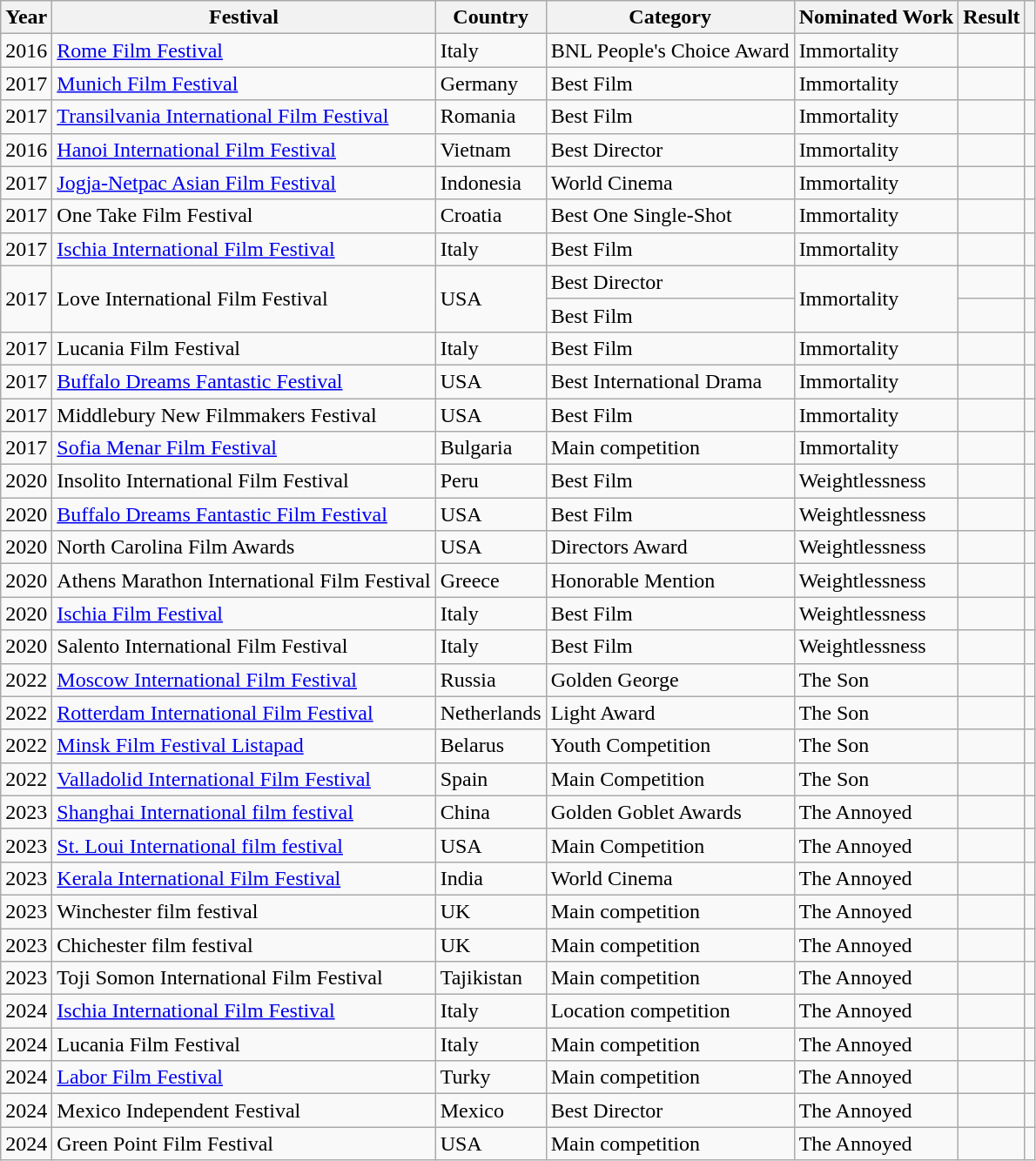<table class="wikitable sortable">
<tr>
<th>Year</th>
<th>Festival</th>
<th>Country</th>
<th>Category</th>
<th>Nominated Work</th>
<th>Result</th>
<th></th>
</tr>
<tr>
<td>2016</td>
<td><a href='#'>Rome Film Festival</a></td>
<td>Italy</td>
<td>BNL People's Choice Award</td>
<td>Immortality</td>
<td></td>
<td></td>
</tr>
<tr>
<td>2017</td>
<td><a href='#'>Munich Film Festival</a></td>
<td>Germany</td>
<td>Best Film</td>
<td>Immortality</td>
<td></td>
<td></td>
</tr>
<tr>
<td>2017</td>
<td><a href='#'>Transilvania International Film Festival</a></td>
<td>Romania</td>
<td>Best Film</td>
<td>Immortality</td>
<td></td>
<td></td>
</tr>
<tr>
<td>2016</td>
<td><a href='#'>Hanoi International Film Festival</a></td>
<td>Vietnam</td>
<td>Best Director</td>
<td>Immortality</td>
<td></td>
<td></td>
</tr>
<tr>
<td>2017</td>
<td><a href='#'>Jogja-Netpac Asian Film Festival</a></td>
<td>Indonesia</td>
<td>World Cinema</td>
<td>Immortality</td>
<td></td>
<td></td>
</tr>
<tr>
<td>2017</td>
<td>One Take Film Festival</td>
<td>Croatia</td>
<td>Best One Single-Shot</td>
<td>Immortality</td>
<td></td>
<td></td>
</tr>
<tr>
<td>2017</td>
<td><a href='#'>Ischia International Film Festival</a></td>
<td>Italy</td>
<td>Best Film</td>
<td>Immortality</td>
<td></td>
<td></td>
</tr>
<tr>
<td rowspan="2">2017</td>
<td rowspan="2">Love International Film Festival</td>
<td rowspan="2">USA</td>
<td>Best Director</td>
<td rowspan="2">Immortality</td>
<td></td>
<td></td>
</tr>
<tr>
<td>Best Film</td>
<td></td>
<td></td>
</tr>
<tr>
<td>2017</td>
<td>Lucania Film Festival</td>
<td>Italy</td>
<td>Best Film</td>
<td>Immortality</td>
<td></td>
<td></td>
</tr>
<tr>
<td>2017</td>
<td><a href='#'>Buffalo Dreams Fantastic Festival</a></td>
<td>USA</td>
<td>Best International Drama</td>
<td>Immortality</td>
<td></td>
<td></td>
</tr>
<tr>
<td>2017</td>
<td>Middlebury New Filmmakers Festival</td>
<td>USA</td>
<td>Best Film</td>
<td>Immortality</td>
<td></td>
<td></td>
</tr>
<tr>
<td>2017</td>
<td><a href='#'>Sofia Menar Film Festival</a></td>
<td>Bulgaria</td>
<td>Main competition</td>
<td>Immortality</td>
<td></td>
<td></td>
</tr>
<tr>
<td>2020</td>
<td>Insolito International Film Festival</td>
<td>Peru</td>
<td>Best Film</td>
<td>Weightlessness</td>
<td></td>
<td></td>
</tr>
<tr>
<td>2020</td>
<td><a href='#'>Buffalo Dreams Fantastic Film Festival</a></td>
<td>USA</td>
<td>Best Film</td>
<td>Weightlessness</td>
<td></td>
<td></td>
</tr>
<tr>
<td>2020</td>
<td>North Carolina Film Awards</td>
<td>USA</td>
<td>Directors Award</td>
<td>Weightlessness</td>
<td></td>
<td></td>
</tr>
<tr>
<td>2020</td>
<td>Athens Marathon International Film Festival</td>
<td>Greece</td>
<td>Honorable Mention</td>
<td>Weightlessness</td>
<td></td>
<td></td>
</tr>
<tr>
<td>2020</td>
<td><a href='#'>Ischia Film Festival</a></td>
<td>Italy</td>
<td>Best Film</td>
<td>Weightlessness</td>
<td></td>
<td></td>
</tr>
<tr>
<td>2020</td>
<td>Salento International Film Festival</td>
<td>Italy</td>
<td>Best Film</td>
<td>Weightlessness</td>
<td></td>
<td></td>
</tr>
<tr>
<td>2022</td>
<td><a href='#'>Moscow International Film Festival</a></td>
<td>Russia</td>
<td>Golden George</td>
<td>The Son</td>
<td></td>
<td></td>
</tr>
<tr>
<td>2022</td>
<td><a href='#'>Rotterdam International Film Festival</a></td>
<td>Netherlands</td>
<td>Light Award</td>
<td>The Son</td>
<td></td>
<td></td>
</tr>
<tr>
<td>2022</td>
<td><a href='#'>Minsk Film Festival Listapad</a></td>
<td>Belarus</td>
<td>Youth Competition</td>
<td>The Son</td>
<td></td>
<td></td>
</tr>
<tr>
<td>2022</td>
<td><a href='#'>Valladolid International Film Festival</a></td>
<td>Spain</td>
<td>Main Competition</td>
<td>The Son</td>
<td></td>
<td></td>
</tr>
<tr>
<td>2023</td>
<td><a href='#'>Shanghai International film festival</a></td>
<td>China</td>
<td>Golden Goblet Awards</td>
<td>The Annoyed</td>
<td></td>
<td></td>
</tr>
<tr>
<td>2023</td>
<td><a href='#'>St. Loui International film festival</a></td>
<td>USA</td>
<td>Main Competition</td>
<td>The Annoyed</td>
<td></td>
<td></td>
</tr>
<tr>
<td>2023</td>
<td><a href='#'>Kerala International Film Festival</a></td>
<td>India</td>
<td>World Cinema</td>
<td>The Annoyed</td>
<td></td>
<td></td>
</tr>
<tr>
<td>2023</td>
<td>Winchester film festival</td>
<td>UK</td>
<td>Main competition</td>
<td>The Annoyed</td>
<td></td>
<td></td>
</tr>
<tr>
<td>2023</td>
<td>Chichester film festival</td>
<td>UK</td>
<td>Main competition</td>
<td>The Annoyed</td>
<td></td>
<td></td>
</tr>
<tr>
<td>2023</td>
<td>Toji Somon International Film Festival</td>
<td>Tajikistan</td>
<td>Main competition</td>
<td>The Annoyed</td>
<td></td>
<td></td>
</tr>
<tr>
<td>2024</td>
<td><a href='#'>Ischia International Film Festival</a></td>
<td>Italy</td>
<td>Location competition</td>
<td>The Annoyed</td>
<td></td>
<td></td>
</tr>
<tr>
<td>2024</td>
<td>Lucania Film Festival</td>
<td>Italy</td>
<td>Main competition</td>
<td>The Annoyed</td>
<td></td>
<td></td>
</tr>
<tr>
<td>2024</td>
<td><a href='#'>Labor Film Festival</a></td>
<td>Turky</td>
<td>Main competition</td>
<td>The Annoyed</td>
<td></td>
<td></td>
</tr>
<tr>
<td>2024</td>
<td>Mexico Independent Festival</td>
<td>Mexico</td>
<td>Best Director</td>
<td>The Annoyed</td>
<td></td>
<td></td>
</tr>
<tr>
<td>2024</td>
<td>Green Point Film Festival</td>
<td>USA</td>
<td>Main competition</td>
<td>The Annoyed</td>
<td></td>
<td></td>
</tr>
</table>
